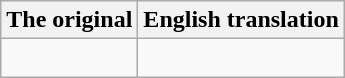<table class="wikitable">
<tr>
<th>The original</th>
<th>English translation</th>
</tr>
<tr>
<td></td>
<td><br></td>
</tr>
</table>
